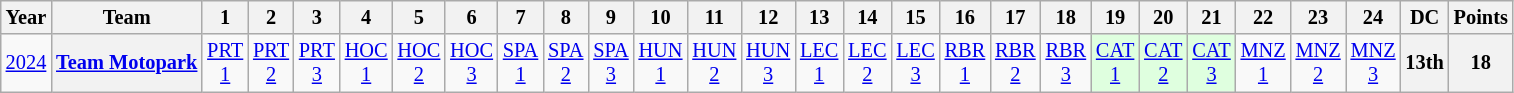<table class="wikitable" style="text-align:center; font-size:85%">
<tr>
<th>Year</th>
<th>Team</th>
<th>1</th>
<th>2</th>
<th>3</th>
<th>4</th>
<th>5</th>
<th>6</th>
<th>7</th>
<th>8</th>
<th>9</th>
<th>10</th>
<th>11</th>
<th>12</th>
<th>13</th>
<th>14</th>
<th>15</th>
<th>16</th>
<th>17</th>
<th>18</th>
<th>19</th>
<th>20</th>
<th>21</th>
<th>22</th>
<th>23</th>
<th>24</th>
<th>DC</th>
<th>Points</th>
</tr>
<tr>
<td><a href='#'>2024</a></td>
<th nowrap><a href='#'>Team Motopark</a></th>
<td><a href='#'>PRT<br>1</a></td>
<td><a href='#'>PRT<br>2</a></td>
<td><a href='#'>PRT<br>3</a></td>
<td><a href='#'>HOC<br>1</a></td>
<td><a href='#'>HOC<br>2</a></td>
<td><a href='#'>HOC<br>3</a></td>
<td><a href='#'>SPA<br>1</a></td>
<td><a href='#'>SPA<br>2</a></td>
<td><a href='#'>SPA<br>3</a></td>
<td><a href='#'>HUN<br>1</a></td>
<td><a href='#'>HUN<br>2</a></td>
<td><a href='#'>HUN<br>3</a></td>
<td><a href='#'>LEC<br>1</a></td>
<td><a href='#'>LEC<br>2</a></td>
<td><a href='#'>LEC<br>3</a></td>
<td><a href='#'>RBR<br>1</a></td>
<td><a href='#'>RBR<br>2</a></td>
<td><a href='#'>RBR<br>3</a></td>
<td style="background:#dfffdf;"><a href='#'>CAT<br>1</a><br></td>
<td style="background:#dfffdf;"><a href='#'>CAT<br>2</a><br></td>
<td style="background:#dfffdf;"><a href='#'>CAT<br>3</a><br></td>
<td><a href='#'>MNZ<br>1</a></td>
<td><a href='#'>MNZ<br>2</a></td>
<td><a href='#'>MNZ<br>3</a></td>
<th>13th</th>
<th>18</th>
</tr>
</table>
